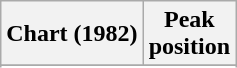<table class="wikitable sortable">
<tr>
<th scope="col">Chart (1982)</th>
<th scope="col">Peak<br>position</th>
</tr>
<tr>
</tr>
<tr>
</tr>
<tr>
</tr>
</table>
